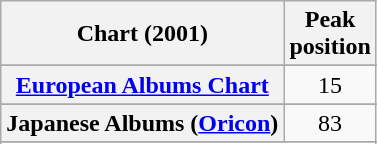<table class="wikitable sortable plainrowheaders" style="text-align:center">
<tr>
<th scope="col">Chart (2001)</th>
<th scope="col">Peak<br>position</th>
</tr>
<tr>
</tr>
<tr>
</tr>
<tr>
</tr>
<tr>
<th scope="row"><a href='#'>European Albums Chart</a></th>
<td>15</td>
</tr>
<tr>
</tr>
<tr>
</tr>
<tr>
</tr>
<tr>
</tr>
<tr>
<th scope="row">Japanese Albums (<a href='#'>Oricon</a>)</th>
<td>83</td>
</tr>
<tr>
</tr>
<tr>
</tr>
<tr>
</tr>
<tr>
</tr>
<tr>
</tr>
</table>
